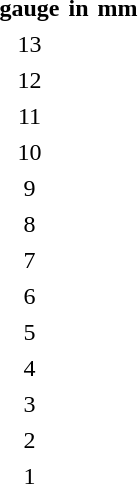<table cellspacing="4" style="text-align:center">
<tr>
<th>gauge</th>
<th>in</th>
<th>mm</th>
</tr>
<tr>
<td>13</td>
<td></td>
</tr>
<tr>
<td>12</td>
<td></td>
</tr>
<tr>
<td>11</td>
<td></td>
</tr>
<tr>
<td>10</td>
<td></td>
</tr>
<tr>
<td>9</td>
<td></td>
</tr>
<tr>
<td>8</td>
<td></td>
</tr>
<tr>
<td>7</td>
<td></td>
</tr>
<tr>
<td>6</td>
<td></td>
</tr>
<tr>
<td>5</td>
<td></td>
</tr>
<tr>
<td>4</td>
<td></td>
</tr>
<tr>
<td>3</td>
<td></td>
</tr>
<tr>
<td>2</td>
<td></td>
</tr>
<tr>
<td>1</td>
<td></td>
</tr>
</table>
